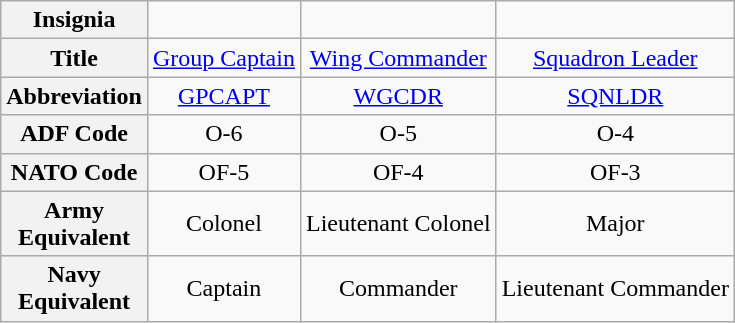<table class="wikitable">
<tr>
<th scope="col">Insignia</th>
<td align="center"></td>
<td align="center"></td>
<td align="center"></td>
</tr>
<tr>
<th scope="col">Title</th>
<td align="center"><a href='#'>Group Captain</a></td>
<td align="center"><a href='#'>Wing Commander</a></td>
<td align="center"><a href='#'>Squadron Leader</a></td>
</tr>
<tr>
<th scope="col">Abbreviation</th>
<td align="center"><a href='#'>GPCAPT</a></td>
<td align="center"><a href='#'>WGCDR</a></td>
<td align="center"><a href='#'>SQNLDR</a></td>
</tr>
<tr>
<th scope="col" width="80">ADF Code</th>
<td align="center">O-6</td>
<td align="center">O-5</td>
<td align="center">O-4</td>
</tr>
<tr>
<th scope="col" width="80">NATO Code</th>
<td align="center">OF-5</td>
<td align="center">OF-4</td>
<td align="center">OF-3</td>
</tr>
<tr>
<th scope="col">Army Equivalent</th>
<td align="center">Colonel</td>
<td align="center">Lieutenant Colonel</td>
<td align="center">Major</td>
</tr>
<tr>
<th scope="col">Navy Equivalent</th>
<td align="center">Captain</td>
<td align="center">Commander</td>
<td align="center">Lieutenant Commander</td>
</tr>
</table>
